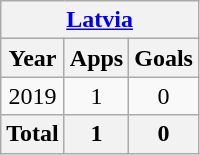<table class="wikitable" style="text-align:center">
<tr>
<th colspan=3><a href='#'>Latvia</a></th>
</tr>
<tr>
<th>Year</th>
<th>Apps</th>
<th>Goals</th>
</tr>
<tr>
<td>2019</td>
<td>1</td>
<td>0</td>
</tr>
<tr>
<th>Total</th>
<th>1</th>
<th>0</th>
</tr>
</table>
